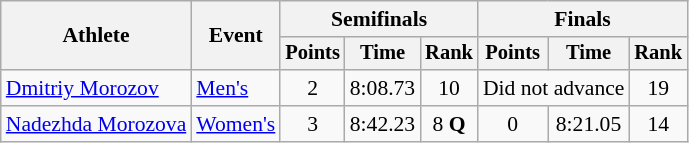<table class="wikitable" style="font-size:90%;text-align:center;">
<tr>
<th rowspan=2>Athlete</th>
<th rowspan=2>Event</th>
<th colspan=3>Semifinals</th>
<th colspan=3>Finals</th>
</tr>
<tr style="font-size:95%">
<th>Points</th>
<th>Time</th>
<th>Rank</th>
<th>Points</th>
<th>Time</th>
<th>Rank</th>
</tr>
<tr>
<td align=left><a href='#'>Dmitriy Morozov</a></td>
<td align=left><a href='#'>Men's</a></td>
<td>2</td>
<td>8:08.73</td>
<td>10</td>
<td colspan=2>Did not advance</td>
<td>19</td>
</tr>
<tr>
<td align=left><a href='#'>Nadezhda Morozova</a></td>
<td align=left><a href='#'>Women's</a></td>
<td>3</td>
<td>8:42.23</td>
<td>8 <strong>Q</strong></td>
<td>0</td>
<td>8:21.05</td>
<td>14</td>
</tr>
</table>
